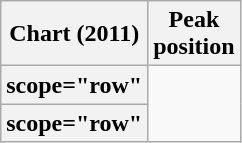<table class="wikitable sortable plainrowheaders" style="text-align:center;">
<tr>
<th scope="col">Chart (2011)</th>
<th scope="col">Peak<br>position</th>
</tr>
<tr>
<th>scope="row"  </th>
</tr>
<tr>
<th>scope="row"  </th>
</tr>
</table>
